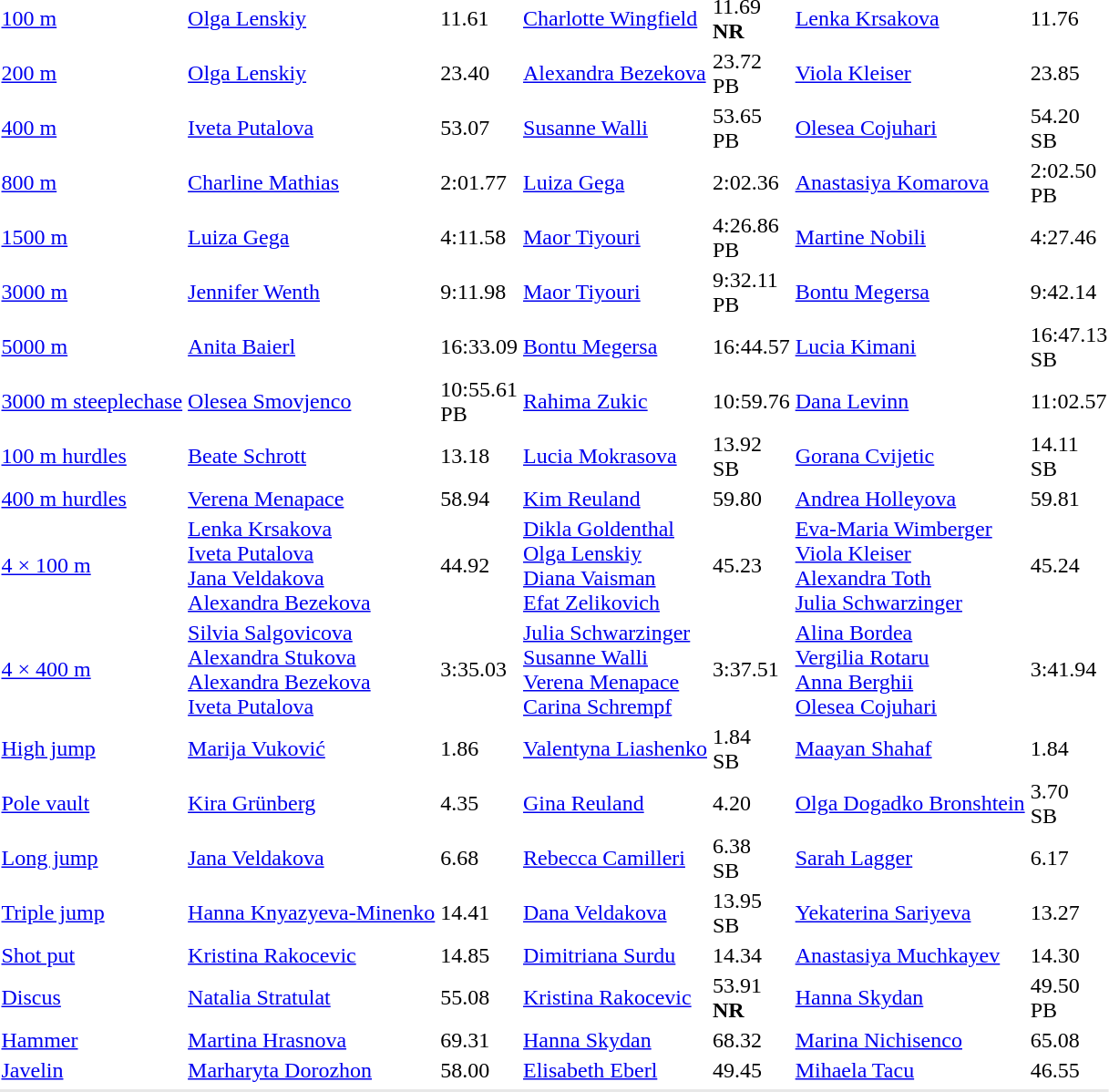<table>
<tr>
<td><a href='#'>100 m</a></td>
<td><a href='#'>Olga Lenskiy</a><br></td>
<td>11.61</td>
<td><a href='#'>Charlotte Wingfield</a><br></td>
<td>11.69<br><strong>NR</strong></td>
<td><a href='#'>Lenka Krsakova</a><br></td>
<td>11.76</td>
</tr>
<tr>
<td><a href='#'>200 m</a></td>
<td><a href='#'>Olga Lenskiy</a><br></td>
<td>23.40</td>
<td><a href='#'>Alexandra Bezekova</a><br></td>
<td>23.72<br>PB</td>
<td><a href='#'>Viola Kleiser</a><br></td>
<td>23.85</td>
</tr>
<tr>
<td><a href='#'>400 m</a></td>
<td><a href='#'>Iveta Putalova</a><br></td>
<td>53.07</td>
<td><a href='#'>Susanne Walli</a><br></td>
<td>53.65<br>PB</td>
<td><a href='#'>Olesea Cojuhari</a><br></td>
<td>54.20<br>SB</td>
</tr>
<tr>
<td><a href='#'>800 m</a></td>
<td><a href='#'>Charline Mathias</a><br></td>
<td>2:01.77</td>
<td><a href='#'>Luiza Gega</a><br></td>
<td>2:02.36</td>
<td><a href='#'>Anastasiya Komarova</a><br></td>
<td>2:02.50<br>PB</td>
</tr>
<tr>
<td><a href='#'>1500 m</a></td>
<td><a href='#'>Luiza Gega</a><br></td>
<td>4:11.58</td>
<td><a href='#'>Maor Tiyouri</a><br></td>
<td>4:26.86<br>PB</td>
<td><a href='#'>Martine Nobili</a><br></td>
<td>4:27.46</td>
</tr>
<tr>
<td><a href='#'>3000 m</a></td>
<td><a href='#'>Jennifer Wenth</a><br></td>
<td>9:11.98</td>
<td><a href='#'>Maor Tiyouri</a><br></td>
<td>9:32.11<br>PB</td>
<td><a href='#'>Bontu Megersa</a><br></td>
<td>9:42.14</td>
</tr>
<tr>
<td><a href='#'>5000 m</a></td>
<td><a href='#'>Anita Baierl</a><br></td>
<td>16:33.09</td>
<td><a href='#'>Bontu Megersa</a><br></td>
<td>16:44.57</td>
<td><a href='#'>Lucia Kimani</a><br></td>
<td>16:47.13<br>SB</td>
</tr>
<tr>
<td><a href='#'>3000 m steeplechase</a></td>
<td><a href='#'>Olesea Smovjenco</a><br></td>
<td>10:55.61<br>PB</td>
<td><a href='#'>Rahima Zukic</a><br></td>
<td>10:59.76</td>
<td><a href='#'>Dana Levinn</a><br></td>
<td>11:02.57</td>
</tr>
<tr>
<td><a href='#'>100 m hurdles</a></td>
<td><a href='#'>Beate Schrott</a><br></td>
<td>13.18</td>
<td><a href='#'>Lucia Mokrasova</a><br></td>
<td>13.92<br>SB</td>
<td><a href='#'>Gorana Cvijetic</a><br></td>
<td>14.11<br>SB</td>
</tr>
<tr>
<td><a href='#'>400 m hurdles</a></td>
<td><a href='#'>Verena Menapace</a><br></td>
<td>58.94</td>
<td><a href='#'>Kim Reuland</a><br></td>
<td>59.80</td>
<td><a href='#'>Andrea Holleyova</a><br></td>
<td>59.81</td>
</tr>
<tr>
<td><a href='#'>4 × 100 m</a></td>
<td><a href='#'>Lenka Krsakova</a><br><a href='#'>Iveta Putalova</a><br><a href='#'>Jana Veldakova</a><br><a href='#'>Alexandra Bezekova</a><br></td>
<td>44.92</td>
<td><a href='#'>Dikla Goldenthal</a><br><a href='#'>Olga Lenskiy</a><br><a href='#'>Diana Vaisman</a><br><a href='#'>Efat Zelikovich</a><br></td>
<td>45.23</td>
<td><a href='#'>Eva-Maria Wimberger</a><br><a href='#'>Viola Kleiser</a><br><a href='#'>Alexandra Toth</a><br><a href='#'>Julia Schwarzinger</a><br></td>
<td>45.24</td>
</tr>
<tr>
<td><a href='#'>4 × 400 m</a></td>
<td><a href='#'>Silvia Salgovicova</a><br><a href='#'>Alexandra Stukova</a><br><a href='#'>Alexandra Bezekova</a><br><a href='#'>Iveta Putalova</a><br></td>
<td>3:35.03</td>
<td><a href='#'>Julia Schwarzinger</a><br><a href='#'>Susanne Walli</a><br><a href='#'>Verena Menapace</a><br><a href='#'>Carina Schrempf</a><br></td>
<td>3:37.51</td>
<td><a href='#'>Alina Bordea</a><br><a href='#'>Vergilia Rotaru</a><br><a href='#'>Anna Berghii</a><br><a href='#'>Olesea Cojuhari</a><br></td>
<td>3:41.94</td>
</tr>
<tr>
<td><a href='#'>High jump</a></td>
<td><a href='#'>Marija Vuković</a><br></td>
<td>1.86</td>
<td><a href='#'>Valentyna Liashenko</a><br></td>
<td>1.84<br>SB</td>
<td><a href='#'>Maayan Shahaf</a><br></td>
<td>1.84</td>
</tr>
<tr>
<td><a href='#'>Pole vault</a></td>
<td><a href='#'>Kira Grünberg</a><br></td>
<td>4.35</td>
<td><a href='#'>Gina Reuland</a><br></td>
<td>4.20</td>
<td><a href='#'>Olga Dogadko Bronshtein</a><br></td>
<td>3.70<br>SB</td>
</tr>
<tr>
<td><a href='#'>Long jump</a></td>
<td><a href='#'>Jana Veldakova</a><br></td>
<td>6.68</td>
<td><a href='#'>Rebecca Camilleri</a><br></td>
<td>6.38<br>SB</td>
<td><a href='#'>Sarah Lagger</a><br></td>
<td>6.17</td>
</tr>
<tr>
<td><a href='#'>Triple jump</a></td>
<td><a href='#'>Hanna Knyazyeva-Minenko</a><br></td>
<td>14.41</td>
<td><a href='#'>Dana Veldakova</a><br></td>
<td>13.95<br>SB</td>
<td><a href='#'>Yekaterina Sariyeva</a><br></td>
<td>13.27</td>
</tr>
<tr>
<td><a href='#'>Shot put</a></td>
<td><a href='#'>Kristina Rakocevic</a><br></td>
<td>14.85</td>
<td><a href='#'>Dimitriana Surdu</a><br></td>
<td>14.34</td>
<td><a href='#'>Anastasiya Muchkayev</a><br></td>
<td>14.30</td>
</tr>
<tr>
<td><a href='#'>Discus</a></td>
<td><a href='#'>Natalia Stratulat</a><br></td>
<td>55.08</td>
<td><a href='#'>Kristina Rakocevic</a><br></td>
<td>53.91<br><strong>NR</strong></td>
<td><a href='#'>Hanna Skydan</a><br></td>
<td>49.50<br>PB</td>
</tr>
<tr>
<td><a href='#'>Hammer</a></td>
<td><a href='#'>Martina Hrasnova</a><br></td>
<td>69.31</td>
<td><a href='#'>Hanna Skydan</a><br></td>
<td>68.32</td>
<td><a href='#'>Marina Nichisenco</a><br></td>
<td>65.08</td>
</tr>
<tr>
<td><a href='#'>Javelin</a></td>
<td><a href='#'>Marharyta Dorozhon</a><br></td>
<td>58.00</td>
<td><a href='#'>Elisabeth Eberl</a><br></td>
<td>49.45</td>
<td><a href='#'>Mihaela Tacu</a><br></td>
<td>46.55</td>
</tr>
<tr>
</tr>
<tr bgcolor= e8e8e8>
<td colspan=7></td>
</tr>
</table>
